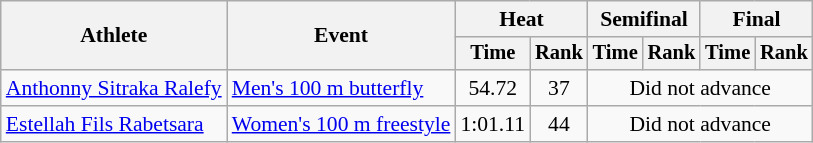<table class=wikitable style="font-size:90%">
<tr>
<th rowspan="2">Athlete</th>
<th rowspan="2">Event</th>
<th colspan="2">Heat</th>
<th colspan="2">Semifinal</th>
<th colspan="2">Final</th>
</tr>
<tr style="font-size:95%">
<th>Time</th>
<th>Rank</th>
<th>Time</th>
<th>Rank</th>
<th>Time</th>
<th>Rank</th>
</tr>
<tr align=center>
<td align=left><a href='#'>Anthonny Sitraka Ralefy</a></td>
<td align=left><a href='#'>Men's 100 m butterfly</a></td>
<td>54.72</td>
<td>37</td>
<td colspan=4>Did not advance</td>
</tr>
<tr align=center>
<td align=left><a href='#'>Estellah Fils Rabetsara</a></td>
<td align=left><a href='#'>Women's 100 m freestyle</a></td>
<td>1:01.11</td>
<td>44</td>
<td colspan=4>Did not advance</td>
</tr>
</table>
